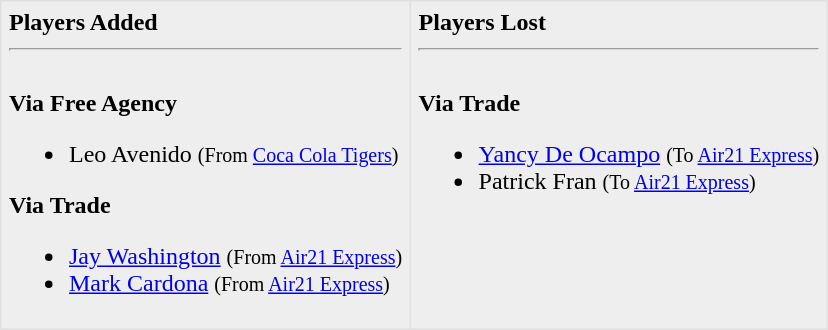<table border=1 style="border-collapse:collapse; background-color:#eeeeee" bordercolor="#DFDFDF" cellpadding="5">
<tr>
<td valign="top"><strong>Players Added</strong> <hr><br><strong>Via Free Agency</strong><ul><li>Leo Avenido <small>(From <a href='#'>Coca Cola Tigers</a>)</small></li></ul><strong>Via Trade</strong><ul><li><a href='#'>Jay Washington</a> <small>(From <a href='#'>Air21 Express</a>)</small> </li><li><a href='#'>Mark Cardona</a> <small>(From <a href='#'>Air21 Express</a>)</small> </li></ul></td>
<td valign="top"><strong>Players Lost</strong> <hr><br><strong>Via Trade</strong><ul><li><a href='#'>Yancy De Ocampo</a> <small>(To <a href='#'>Air21 Express</a>)</small></li><li>Patrick Fran <small>(To <a href='#'>Air21 Express</a>)</small></li></ul></td>
</tr>
</table>
